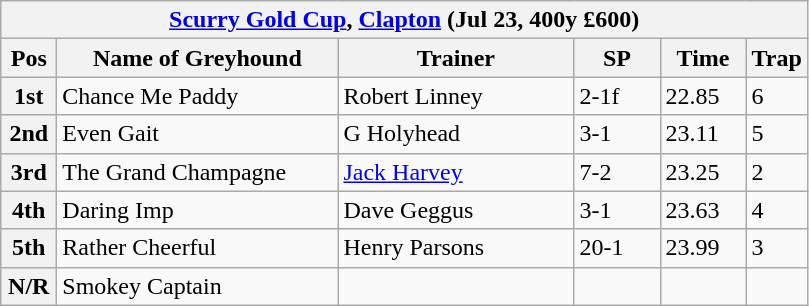<table class="wikitable">
<tr>
<th colspan="6"><a href='#'>Scurry Gold Cup</a>, <a href='#'>Clapton</a> (Jul 23, 400y £600)</th>
</tr>
<tr>
<th width=30>Pos</th>
<th width=180>Name of Greyhound</th>
<th width=150>Trainer</th>
<th width=50>SP</th>
<th width=50>Time</th>
<th width=30>Trap</th>
</tr>
<tr>
<th>1st</th>
<td>Chance Me Paddy</td>
<td>Robert Linney</td>
<td>2-1f</td>
<td>22.85</td>
<td>6</td>
</tr>
<tr>
<th>2nd</th>
<td>Even Gait</td>
<td>G Holyhead</td>
<td>3-1</td>
<td>23.11</td>
<td>5</td>
</tr>
<tr>
<th>3rd</th>
<td>The Grand Champagne</td>
<td><a href='#'>Jack Harvey</a></td>
<td>7-2</td>
<td>23.25</td>
<td>2</td>
</tr>
<tr>
<th>4th</th>
<td>Daring Imp</td>
<td>Dave Geggus</td>
<td>3-1</td>
<td>23.63</td>
<td>4</td>
</tr>
<tr>
<th>5th</th>
<td>Rather Cheerful</td>
<td>Henry Parsons</td>
<td>20-1</td>
<td>23.99</td>
<td>3</td>
</tr>
<tr>
<th>N/R</th>
<td>Smokey Captain</td>
<td></td>
<td></td>
<td></td>
<td></td>
</tr>
</table>
